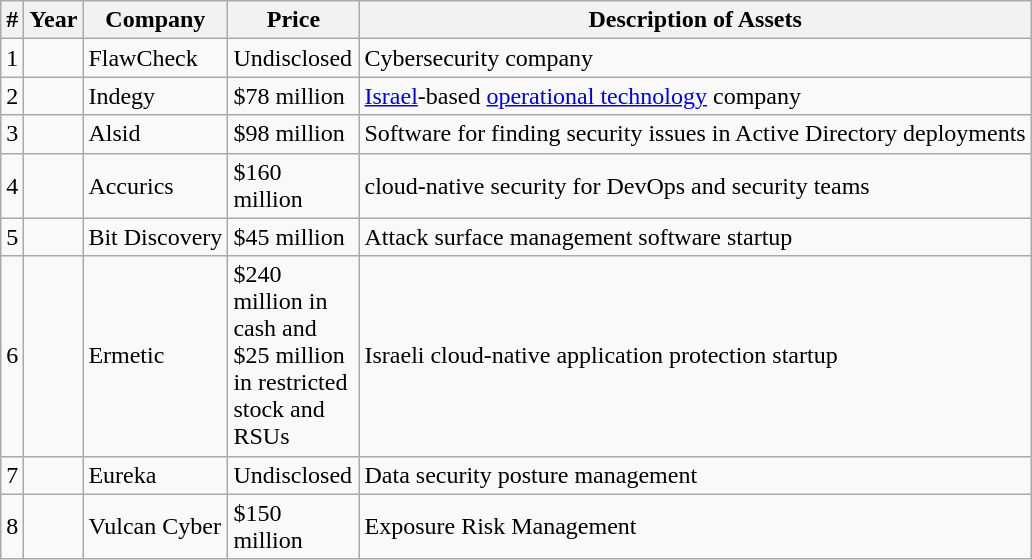<table class="wikitable sortable">
<tr>
<th scope="col">#</th>
<th scope="col">Year</th>
<th scope="col">Company</th>
<th scope="col" style="width:80px;">Price</th>
<th scope="col">Description of Assets</th>
</tr>
<tr>
<td>1</td>
<td></td>
<td>FlawCheck</td>
<td>Undisclosed</td>
<td>Cybersecurity company</td>
</tr>
<tr>
<td>2</td>
<td></td>
<td>Indegy</td>
<td>$78 million</td>
<td><a href='#'>Israel</a>-based <a href='#'>operational technology</a> company</td>
</tr>
<tr>
<td>3</td>
<td></td>
<td>Alsid</td>
<td>$98 million</td>
<td>Software for finding security issues in Active Directory deployments</td>
</tr>
<tr>
<td>4</td>
<td></td>
<td>Accurics</td>
<td>$160 million</td>
<td>cloud-native security for DevOps and security teams</td>
</tr>
<tr>
<td>5</td>
<td></td>
<td>Bit Discovery</td>
<td>$45 million</td>
<td>Attack surface management software startup</td>
</tr>
<tr>
<td>6</td>
<td></td>
<td>Ermetic</td>
<td>$240 million in cash and $25 million in restricted stock and RSUs</td>
<td>Israeli cloud-native application protection startup</td>
</tr>
<tr>
<td>7</td>
<td></td>
<td>Eureka</td>
<td>Undisclosed</td>
<td>Data security posture management</td>
</tr>
<tr>
<td>8</td>
<td></td>
<td>Vulcan Cyber</td>
<td>$150 million</td>
<td>Exposure Risk Management</td>
</tr>
</table>
